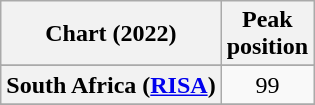<table class="wikitable sortable plainrowheaders" style="text-align:center">
<tr>
<th scope="col">Chart (2022)</th>
<th scope="col">Peak<br>position</th>
</tr>
<tr>
</tr>
<tr>
<th scope="row">South Africa (<a href='#'>RISA</a>)</th>
<td>99</td>
</tr>
<tr>
</tr>
</table>
